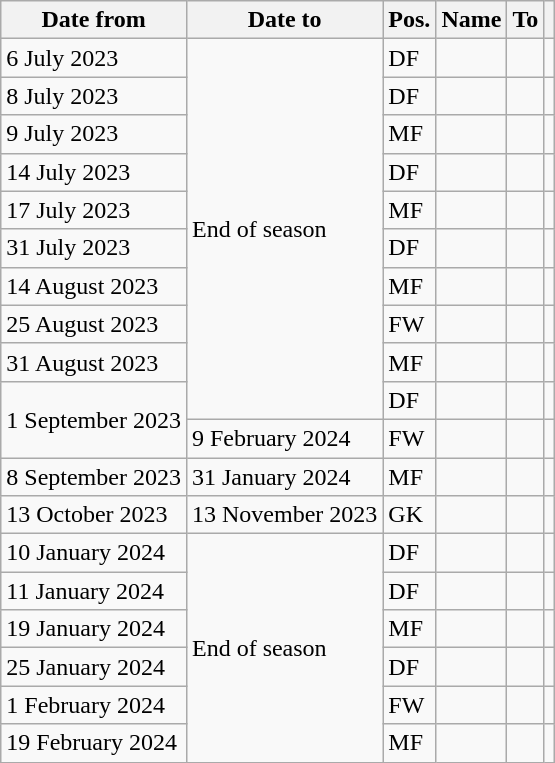<table class="wikitable">
<tr>
<th>Date from</th>
<th>Date to</th>
<th>Pos.</th>
<th>Name</th>
<th>To</th>
<th></th>
</tr>
<tr>
<td>6 July 2023</td>
<td rowspan="10">End of season</td>
<td>DF</td>
<td></td>
<td></td>
<td></td>
</tr>
<tr>
<td>8 July 2023</td>
<td>DF</td>
<td></td>
<td></td>
<td></td>
</tr>
<tr>
<td>9 July 2023</td>
<td>MF</td>
<td></td>
<td></td>
<td></td>
</tr>
<tr>
<td>14 July 2023</td>
<td>DF</td>
<td></td>
<td></td>
<td></td>
</tr>
<tr>
<td>17 July 2023</td>
<td>MF</td>
<td></td>
<td></td>
<td></td>
</tr>
<tr>
<td>31 July 2023</td>
<td>DF</td>
<td></td>
<td></td>
<td></td>
</tr>
<tr>
<td>14 August 2023</td>
<td>MF</td>
<td></td>
<td></td>
<td></td>
</tr>
<tr>
<td>25 August 2023</td>
<td>FW</td>
<td></td>
<td></td>
<td></td>
</tr>
<tr>
<td>31 August 2023</td>
<td>MF</td>
<td></td>
<td></td>
<td></td>
</tr>
<tr>
<td rowspan="2">1 September 2023</td>
<td>DF</td>
<td></td>
<td></td>
<td></td>
</tr>
<tr>
<td>9 February 2024</td>
<td>FW</td>
<td></td>
<td></td>
<td></td>
</tr>
<tr>
<td>8 September 2023</td>
<td>31 January 2024</td>
<td>MF</td>
<td></td>
<td></td>
<td></td>
</tr>
<tr>
<td>13 October 2023</td>
<td>13 November 2023</td>
<td>GK</td>
<td></td>
<td></td>
<td></td>
</tr>
<tr>
<td>10 January 2024</td>
<td rowspan="6">End of season</td>
<td>DF</td>
<td></td>
<td></td>
<td></td>
</tr>
<tr>
<td>11 January 2024</td>
<td>DF</td>
<td></td>
<td></td>
<td></td>
</tr>
<tr>
<td>19 January 2024</td>
<td>MF</td>
<td></td>
<td></td>
<td></td>
</tr>
<tr>
<td>25 January 2024</td>
<td>DF</td>
<td></td>
<td></td>
<td></td>
</tr>
<tr>
<td>1 February 2024</td>
<td>FW</td>
<td></td>
<td></td>
<td></td>
</tr>
<tr>
<td>19 February 2024</td>
<td>MF</td>
<td></td>
<td></td>
<td></td>
</tr>
</table>
